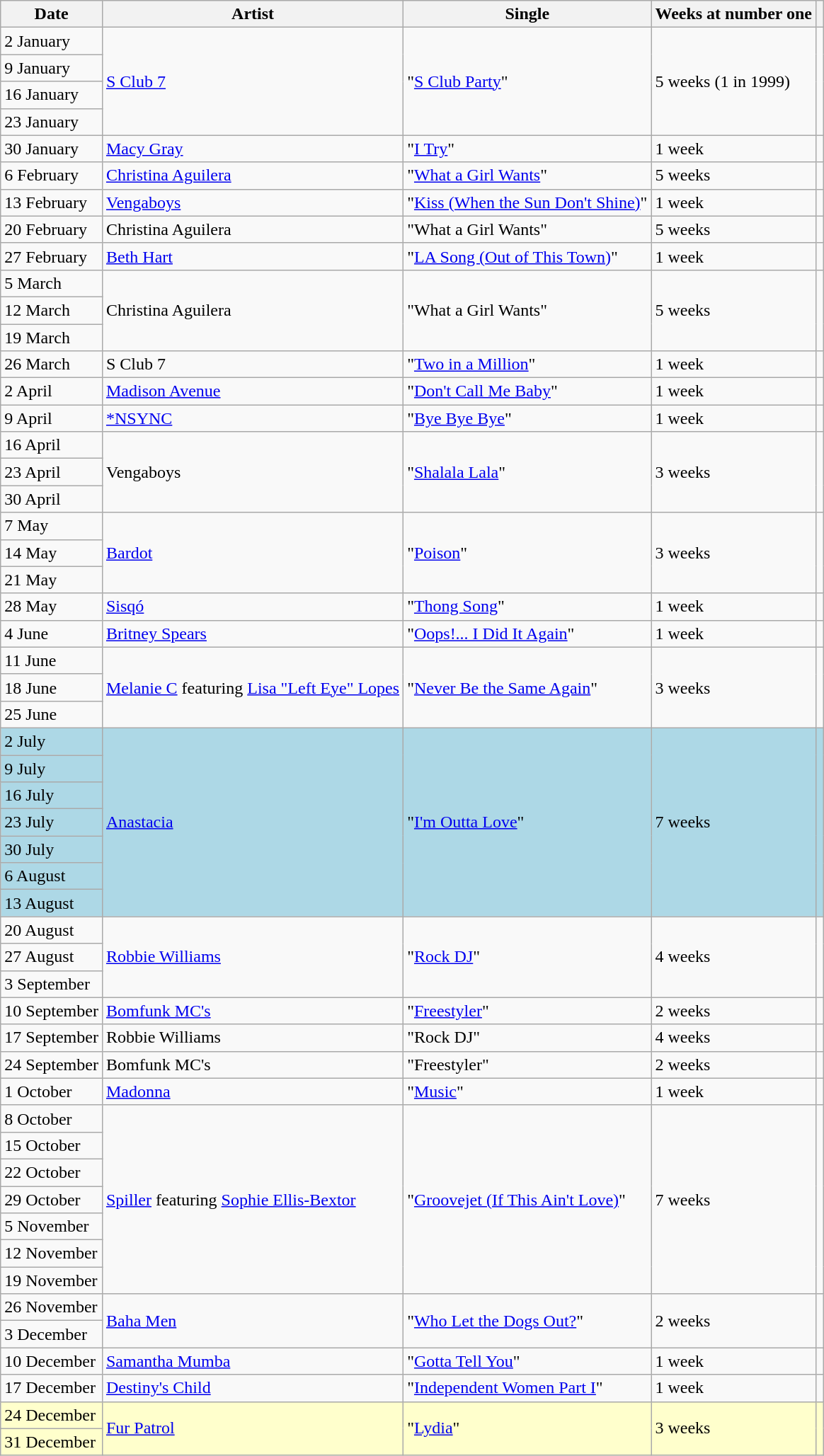<table class="wikitable">
<tr>
<th>Date</th>
<th>Artist</th>
<th>Single</th>
<th>Weeks at number one</th>
<th></th>
</tr>
<tr>
<td>2 January</td>
<td rowspan="4"><a href='#'>S Club 7</a></td>
<td rowspan="4">"<a href='#'>S Club Party</a>"</td>
<td rowspan="4">5 weeks (1 in 1999)</td>
<td rowspan="4"></td>
</tr>
<tr>
<td>9 January</td>
</tr>
<tr>
<td>16 January</td>
</tr>
<tr>
<td>23 January</td>
</tr>
<tr>
<td>30 January</td>
<td><a href='#'>Macy Gray</a></td>
<td>"<a href='#'>I Try</a>"</td>
<td>1 week</td>
<td></td>
</tr>
<tr>
<td>6 February</td>
<td><a href='#'>Christina Aguilera</a></td>
<td>"<a href='#'>What a Girl Wants</a>"</td>
<td>5 weeks</td>
<td></td>
</tr>
<tr>
<td>13 February</td>
<td><a href='#'>Vengaboys</a></td>
<td>"<a href='#'>Kiss (When the Sun Don't Shine)</a>"</td>
<td>1 week</td>
<td></td>
</tr>
<tr>
<td>20 February</td>
<td>Christina Aguilera</td>
<td>"What a Girl Wants"</td>
<td>5 weeks</td>
<td></td>
</tr>
<tr>
<td>27 February</td>
<td><a href='#'>Beth Hart</a></td>
<td>"<a href='#'>LA Song (Out of This Town)</a>"</td>
<td>1 week</td>
<td></td>
</tr>
<tr>
<td>5 March</td>
<td rowspan="3">Christina Aguilera</td>
<td rowspan="3">"What a Girl Wants"</td>
<td rowspan="3">5 weeks</td>
<td rowspan="3"></td>
</tr>
<tr>
<td>12 March</td>
</tr>
<tr>
<td>19 March</td>
</tr>
<tr>
<td>26 March</td>
<td>S Club 7</td>
<td>"<a href='#'>Two in a Million</a>"</td>
<td>1 week</td>
<td></td>
</tr>
<tr>
<td>2 April</td>
<td><a href='#'>Madison Avenue</a></td>
<td>"<a href='#'>Don't Call Me Baby</a>"</td>
<td>1 week</td>
<td></td>
</tr>
<tr>
<td>9 April</td>
<td><a href='#'>*NSYNC</a></td>
<td>"<a href='#'>Bye Bye Bye</a>"</td>
<td>1 week</td>
<td></td>
</tr>
<tr>
<td>16 April</td>
<td rowspan="3">Vengaboys</td>
<td rowspan="3">"<a href='#'>Shalala Lala</a>"</td>
<td rowspan="3">3 weeks</td>
<td rowspan="3"></td>
</tr>
<tr>
<td>23 April</td>
</tr>
<tr>
<td>30 April</td>
</tr>
<tr>
<td>7 May</td>
<td rowspan="3"><a href='#'>Bardot</a></td>
<td rowspan="3">"<a href='#'>Poison</a>"</td>
<td rowspan="3">3 weeks</td>
<td rowspan="3"></td>
</tr>
<tr>
<td>14 May</td>
</tr>
<tr>
<td>21 May</td>
</tr>
<tr>
<td>28 May</td>
<td><a href='#'>Sisqó</a></td>
<td>"<a href='#'>Thong Song</a>"</td>
<td>1 week</td>
<td></td>
</tr>
<tr>
<td>4 June</td>
<td><a href='#'>Britney Spears</a></td>
<td>"<a href='#'>Oops!... I Did It Again</a>"</td>
<td>1 week</td>
<td></td>
</tr>
<tr>
<td>11 June</td>
<td rowspan="3"><a href='#'>Melanie C</a> featuring <a href='#'>Lisa "Left Eye" Lopes</a></td>
<td rowspan="3">"<a href='#'>Never Be the Same Again</a>"</td>
<td rowspan="3">3 weeks</td>
<td rowspan="3"></td>
</tr>
<tr>
<td>18 June</td>
</tr>
<tr>
<td>25 June</td>
</tr>
<tr bgcolor="lightblue">
<td>2 July</td>
<td rowspan="7"><a href='#'>Anastacia</a></td>
<td rowspan="7">"<a href='#'>I'm Outta Love</a>"</td>
<td rowspan="7">7 weeks</td>
<td rowspan="7"></td>
</tr>
<tr bgcolor="lightblue">
<td>9 July</td>
</tr>
<tr bgcolor="lightblue">
<td>16 July</td>
</tr>
<tr bgcolor="lightblue">
<td>23 July</td>
</tr>
<tr bgcolor="lightblue">
<td>30 July</td>
</tr>
<tr bgcolor="lightblue">
<td>6 August</td>
</tr>
<tr bgcolor="lightblue">
<td>13 August</td>
</tr>
<tr>
<td>20 August</td>
<td rowspan="3"><a href='#'>Robbie Williams</a></td>
<td rowspan="3">"<a href='#'>Rock DJ</a>"</td>
<td rowspan="3">4 weeks</td>
<td rowspan="3"></td>
</tr>
<tr>
<td>27 August</td>
</tr>
<tr>
<td>3 September</td>
</tr>
<tr>
<td>10 September</td>
<td><a href='#'>Bomfunk MC's</a></td>
<td>"<a href='#'>Freestyler</a>"</td>
<td>2 weeks</td>
<td></td>
</tr>
<tr>
<td>17 September</td>
<td>Robbie Williams</td>
<td>"Rock DJ"</td>
<td>4 weeks</td>
<td></td>
</tr>
<tr>
<td>24 September</td>
<td>Bomfunk MC's</td>
<td>"Freestyler"</td>
<td>2 weeks</td>
<td></td>
</tr>
<tr>
<td>1 October</td>
<td><a href='#'>Madonna</a></td>
<td>"<a href='#'>Music</a>"</td>
<td>1 week</td>
<td></td>
</tr>
<tr>
<td>8 October</td>
<td rowspan="7"><a href='#'>Spiller</a> featuring <a href='#'>Sophie Ellis-Bextor</a></td>
<td rowspan="7">"<a href='#'>Groovejet (If This Ain't Love)</a>"</td>
<td rowspan="7">7 weeks</td>
<td rowspan="7"></td>
</tr>
<tr>
<td>15 October</td>
</tr>
<tr>
<td>22 October</td>
</tr>
<tr>
<td>29 October</td>
</tr>
<tr>
<td>5 November</td>
</tr>
<tr>
<td>12 November</td>
</tr>
<tr>
<td>19 November</td>
</tr>
<tr>
<td>26 November</td>
<td rowspan="2"><a href='#'>Baha Men</a></td>
<td rowspan="2">"<a href='#'>Who Let the Dogs Out?</a>"</td>
<td rowspan="2">2 weeks</td>
<td rowspan="2"></td>
</tr>
<tr>
<td>3 December</td>
</tr>
<tr>
<td>10 December</td>
<td><a href='#'>Samantha Mumba</a></td>
<td>"<a href='#'>Gotta Tell You</a>"</td>
<td>1 week</td>
<td></td>
</tr>
<tr>
<td>17 December</td>
<td><a href='#'>Destiny's Child</a></td>
<td>"<a href='#'>Independent Women Part I</a>"</td>
<td>1 week</td>
<td></td>
</tr>
<tr bgcolor="#FFFFCC">
<td>24 December</td>
<td rowspan="2"><a href='#'>Fur Patrol</a></td>
<td rowspan="2">"<a href='#'>Lydia</a>"</td>
<td rowspan="2">3 weeks</td>
<td rowspan="2"></td>
</tr>
<tr bgcolor="#FFFFCC">
<td>31 December</td>
</tr>
</table>
